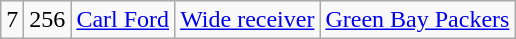<table class="wikitable" style="text-align:center">
<tr>
<td>7</td>
<td>256</td>
<td><a href='#'>Carl Ford</a></td>
<td><a href='#'>Wide receiver</a></td>
<td><a href='#'>Green Bay Packers</a></td>
</tr>
</table>
